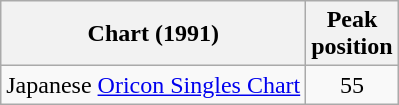<table class="wikitable">
<tr>
<th>Chart (1991)</th>
<th>Peak<br>position</th>
</tr>
<tr>
<td>Japanese <a href='#'>Oricon Singles Chart</a></td>
<td align="center">55</td>
</tr>
</table>
